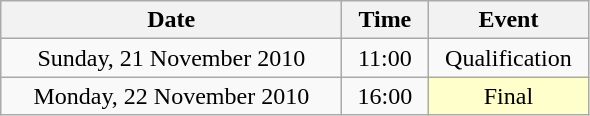<table class = "wikitable" style="text-align:center;">
<tr>
<th width=220>Date</th>
<th width=50>Time</th>
<th width=100>Event</th>
</tr>
<tr>
<td>Sunday, 21 November 2010</td>
<td>11:00</td>
<td>Qualification</td>
</tr>
<tr>
<td>Monday, 22 November 2010</td>
<td>16:00</td>
<td bgcolor=ffffcc>Final</td>
</tr>
</table>
